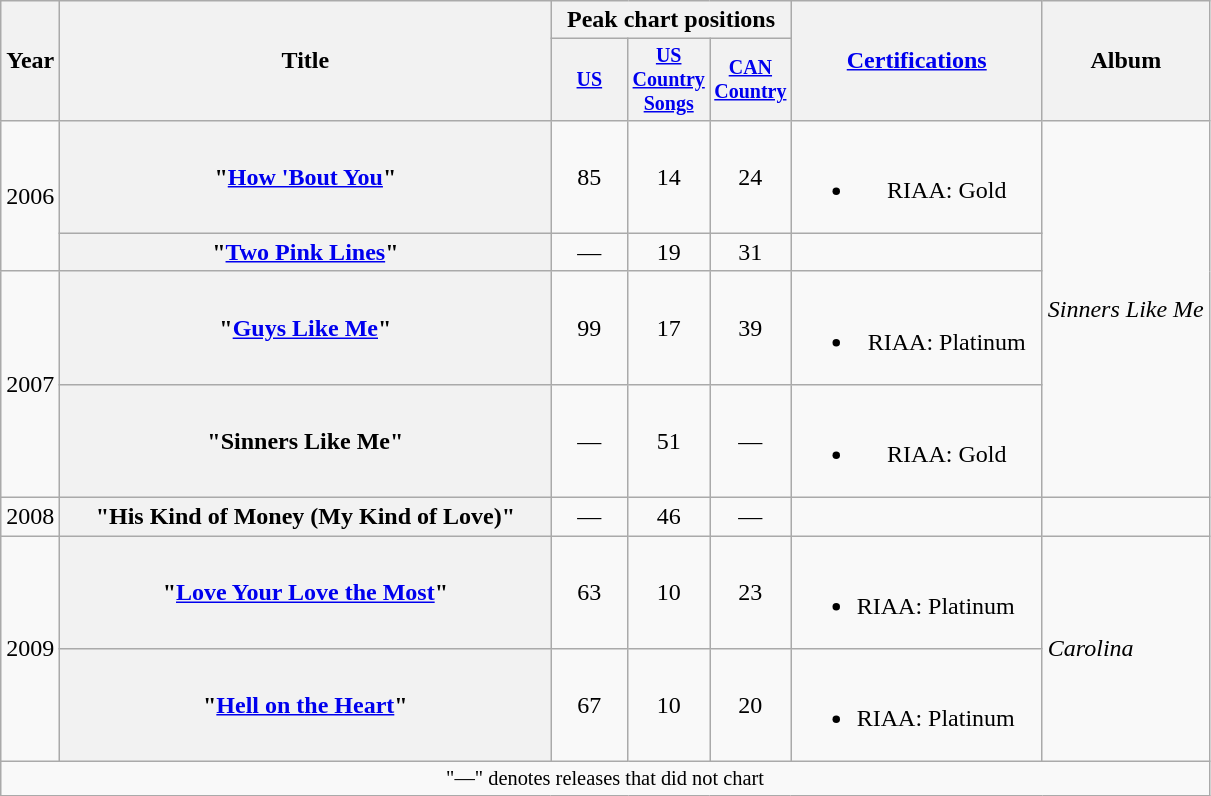<table class="wikitable plainrowheaders" style="text-align:center;">
<tr>
<th scope="col" rowspan="2">Year</th>
<th scope="col" rowspan="2" style="width:20em;">Title</th>
<th scope="col" colspan="3">Peak chart positions</th>
<th scope="col" rowspan="2" style="width:10em;"><a href='#'>Certifications</a><br></th>
<th scope="col" rowspan="2">Album</th>
</tr>
<tr style="font-size:smaller;">
<th scope="col" style="width:45px;"><a href='#'>US</a><br></th>
<th scope="col" style="width:45px;"><a href='#'>US Country Songs</a><br></th>
<th scope="col" style="width:45px;"><a href='#'>CAN Country</a><br></th>
</tr>
<tr>
<td rowspan="2">2006</td>
<th scope="row">"<a href='#'>How 'Bout You</a>"</th>
<td>85</td>
<td>14</td>
<td>24</td>
<td><br><ul><li>RIAA: Gold</li></ul></td>
<td style="text-align:left;" rowspan="4"><em>Sinners Like Me</em></td>
</tr>
<tr>
<th scope="row">"<a href='#'>Two Pink Lines</a>"</th>
<td>—</td>
<td>19</td>
<td>31</td>
<td></td>
</tr>
<tr>
<td rowspan="2">2007</td>
<th scope="row">"<a href='#'>Guys Like Me</a>"</th>
<td>99</td>
<td>17</td>
<td>39</td>
<td><br><ul><li>RIAA: Platinum</li></ul></td>
</tr>
<tr>
<th scope="row">"Sinners Like Me"</th>
<td>—</td>
<td>51</td>
<td>—</td>
<td><br><ul><li>RIAA: Gold</li></ul></td>
</tr>
<tr>
<td>2008</td>
<th scope="row">"His Kind of Money (My Kind of Love)"</th>
<td>—</td>
<td>46</td>
<td>—</td>
<td></td>
<td></td>
</tr>
<tr>
<td rowspan="2">2009</td>
<th scope="row">"<a href='#'>Love Your Love the Most</a>"</th>
<td>63</td>
<td>10</td>
<td>23</td>
<td style="text-align:left;"><br><ul><li>RIAA: Platinum</li></ul></td>
<td style="text-align:left;" rowspan="2"><em>Carolina</em></td>
</tr>
<tr>
<th scope="row">"<a href='#'>Hell on the Heart</a>"</th>
<td>67</td>
<td>10</td>
<td>20</td>
<td style="text-align:left;"><br><ul><li>RIAA: Platinum</li></ul></td>
</tr>
<tr>
<td colspan="9" style="font-size:85%">"—" denotes releases that did not chart</td>
</tr>
</table>
